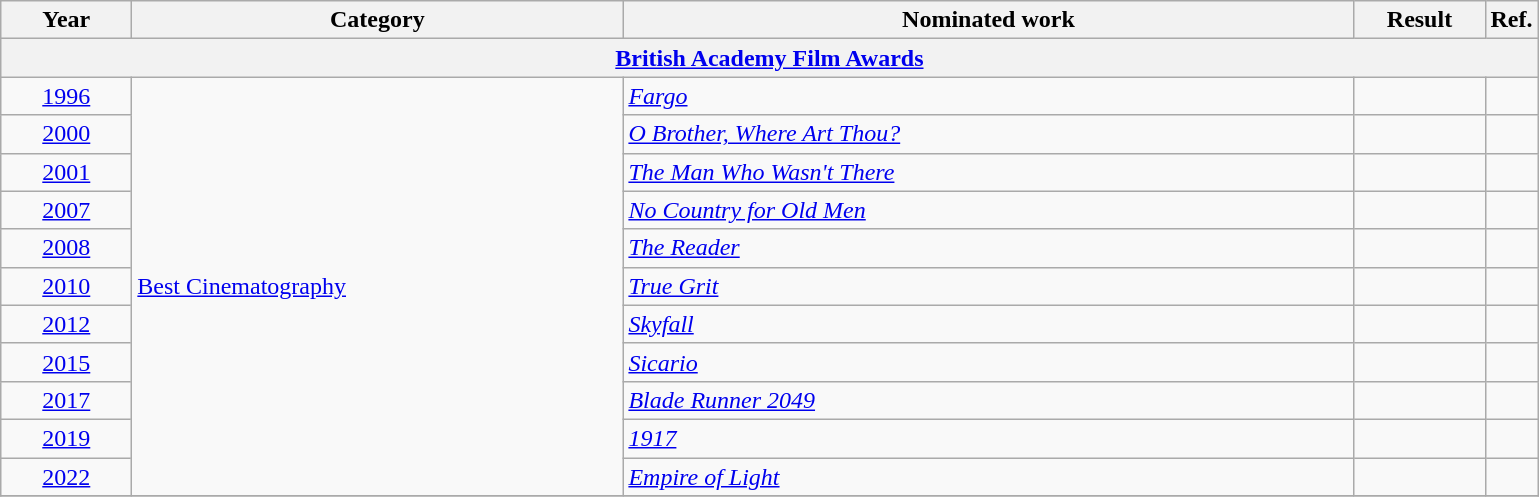<table class=wikitable>
<tr>
<th scope="col" style="width:5em;">Year</th>
<th scope="col" style="width:20em;">Category</th>
<th scope="col" style="width:30em;">Nominated work</th>
<th scope="col" style="width:5em;">Result</th>
<th>Ref.</th>
</tr>
<tr>
<th colspan=5><a href='#'>British Academy Film Awards</a></th>
</tr>
<tr>
<td style="text-align:center;"><a href='#'>1996</a></td>
<td rowspan=11><a href='#'>Best Cinematography</a></td>
<td><em><a href='#'>Fargo</a></em></td>
<td></td>
<td style="text-align:center;"></td>
</tr>
<tr>
<td style="text-align:center;"><a href='#'>2000</a></td>
<td><em><a href='#'>O Brother, Where Art Thou?</a></em></td>
<td></td>
<td style="text-align:center;"></td>
</tr>
<tr>
<td style="text-align:center;"><a href='#'>2001</a></td>
<td><em><a href='#'>The Man Who Wasn't There</a></em></td>
<td></td>
<td style="text-align:center;"></td>
</tr>
<tr>
<td style="text-align:center;"><a href='#'>2007</a></td>
<td><em><a href='#'>No Country for Old Men</a></em></td>
<td></td>
<td style="text-align:center;"></td>
</tr>
<tr>
<td style="text-align:center;"><a href='#'>2008</a></td>
<td><em><a href='#'>The Reader</a></em></td>
<td></td>
<td style="text-align:center;"></td>
</tr>
<tr>
<td style="text-align:center;"><a href='#'>2010</a></td>
<td><em><a href='#'>True Grit</a></em></td>
<td></td>
<td style="text-align:center;"></td>
</tr>
<tr>
<td style="text-align:center;"><a href='#'>2012</a></td>
<td><em><a href='#'>Skyfall</a></em></td>
<td></td>
<td style="text-align:center;"></td>
</tr>
<tr>
<td style="text-align:center;"><a href='#'>2015</a></td>
<td><em><a href='#'>Sicario</a></em></td>
<td></td>
<td style="text-align:center;"></td>
</tr>
<tr>
<td style="text-align:center;"><a href='#'>2017</a></td>
<td><em><a href='#'>Blade Runner 2049</a></em></td>
<td></td>
<td style="text-align:center;"></td>
</tr>
<tr>
<td style="text-align:center;"><a href='#'>2019</a></td>
<td><em><a href='#'>1917</a></em></td>
<td></td>
<td style="text-align:center;"></td>
</tr>
<tr>
<td style="text-align:center;"><a href='#'>2022</a></td>
<td><em><a href='#'>Empire of Light </a></em></td>
<td></td>
<td style="text-align:center;"></td>
</tr>
<tr>
</tr>
</table>
